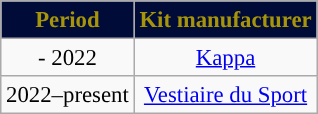<table class="wikitable" style="font-size: 95%; text-align:center;">
<tr>
<th scope=col style="color:#A6940B; background:#000B37">Period</th>
<th scope=col style="color:#A6940B; background:#000B37">Kit manufacturer</th>
</tr>
<tr>
<td>- 2022</td>
<td> <a href='#'>Kappa</a></td>
</tr>
<tr>
<td>2022–present</td>
<td> <a href='#'>Vestiaire du Sport</a></td>
</tr>
</table>
